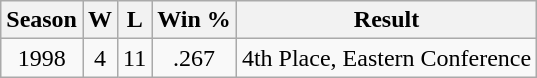<table class="wikitable">
<tr>
<th bgcolor="#DDDDFF">Season</th>
<th bgcolor="#DDDDFF">W</th>
<th bgcolor="#DDDDFF">L</th>
<th bgcolor="#DDDDFF">Win %</th>
<th bgcolor="#DDDDFF">Result</th>
</tr>
<tr>
<td align=center>1998</td>
<td align=center>4</td>
<td align=center>11</td>
<td align=center>.267</td>
<td align=center>4th Place, Eastern Conference</td>
</tr>
</table>
